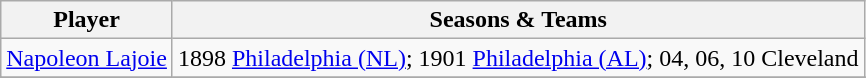<table class="wikitable sortable">
<tr>
<th>Player</th>
<th>Seasons & Teams</th>
</tr>
<tr>
<td><a href='#'>Napoleon Lajoie</a></td>
<td>1898 <a href='#'>Philadelphia (NL)</a>; 1901 <a href='#'>Philadelphia (AL)</a>; 04, 06, 10 Cleveland</td>
</tr>
<tr>
</tr>
<tr>
</tr>
</table>
